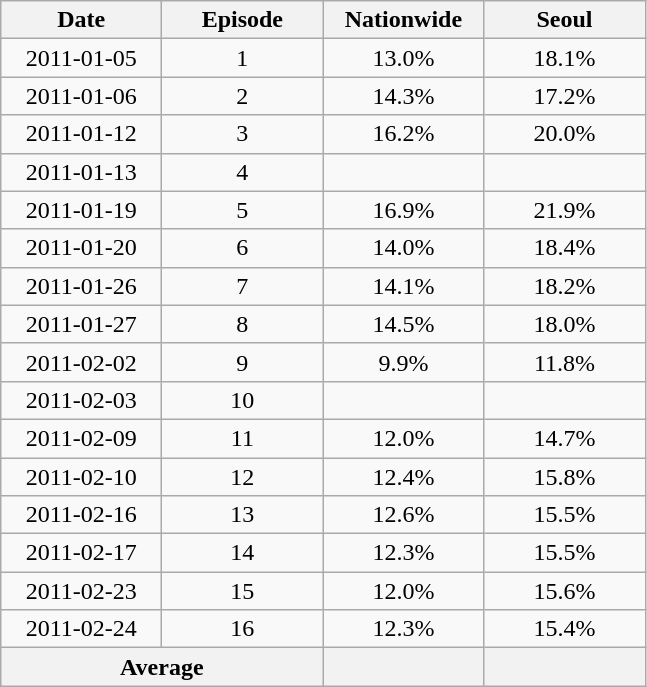<table class="wikitable">
<tr>
<th width=100>Date</th>
<th width=100>Episode</th>
<th width=100>Nationwide</th>
<th width=100>Seoul</th>
</tr>
<tr align="center">
<td>2011-01-05</td>
<td>1</td>
<td>13.0% </td>
<td>18.1% </td>
</tr>
<tr align="center">
<td>2011-01-06</td>
<td>2</td>
<td>14.3% </td>
<td>17.2% </td>
</tr>
<tr align="center">
<td>2011-01-12</td>
<td>3</td>
<td>16.2% </td>
<td>20.0% </td>
</tr>
<tr align="center">
<td>2011-01-13</td>
<td>4</td>
<td><strong></strong> </td>
<td><strong></strong> </td>
</tr>
<tr align="center">
<td>2011-01-19</td>
<td>5</td>
<td>16.9% </td>
<td>21.9% </td>
</tr>
<tr align="center">
<td>2011-01-20</td>
<td>6</td>
<td>14.0% </td>
<td>18.4% </td>
</tr>
<tr align="center">
<td>2011-01-26</td>
<td>7</td>
<td>14.1% </td>
<td>18.2% </td>
</tr>
<tr align="center">
<td>2011-01-27</td>
<td>8</td>
<td>14.5% </td>
<td>18.0% </td>
</tr>
<tr align="center">
<td>2011-02-02</td>
<td>9</td>
<td>9.9% </td>
<td>11.8% </td>
</tr>
<tr align="center">
<td>2011-02-03</td>
<td>10</td>
<td><strong></strong> </td>
<td><strong></strong> </td>
</tr>
<tr align="center">
<td>2011-02-09</td>
<td>11</td>
<td>12.0% </td>
<td>14.7% </td>
</tr>
<tr align="center">
<td>2011-02-10</td>
<td>12</td>
<td>12.4% </td>
<td>15.8% </td>
</tr>
<tr align="center">
<td>2011-02-16</td>
<td>13</td>
<td>12.6% </td>
<td>15.5% </td>
</tr>
<tr align="center">
<td>2011-02-17</td>
<td>14</td>
<td>12.3% </td>
<td>15.5% </td>
</tr>
<tr align="center">
<td>2011-02-23</td>
<td>15</td>
<td>12.0% </td>
<td>15.6% </td>
</tr>
<tr align="center">
<td>2011-02-24</td>
<td>16</td>
<td>12.3% </td>
<td>15.4% </td>
</tr>
<tr align="center">
<th colspan=2>Average</th>
<th></th>
<th></th>
</tr>
</table>
